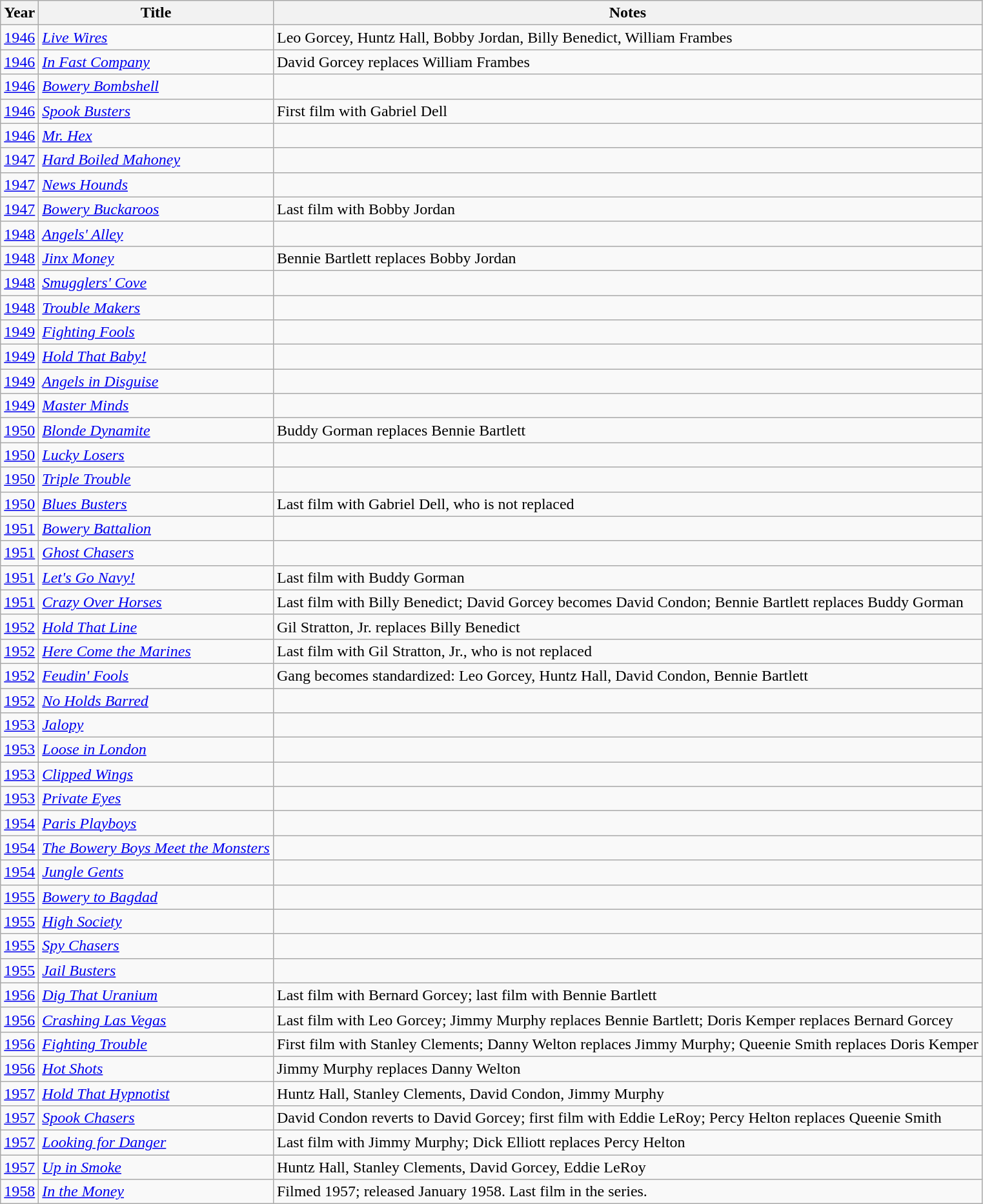<table class="wikitable">
<tr>
<th>Year</th>
<th>Title</th>
<th>Notes</th>
</tr>
<tr>
<td><a href='#'>1946</a></td>
<td><em><a href='#'>Live Wires</a></em></td>
<td>Leo Gorcey, Huntz Hall, Bobby Jordan, Billy Benedict, William Frambes</td>
</tr>
<tr>
<td><a href='#'>1946</a></td>
<td><em><a href='#'>In Fast Company</a></em></td>
<td>David Gorcey replaces William Frambes</td>
</tr>
<tr>
<td><a href='#'>1946</a></td>
<td><em><a href='#'>Bowery Bombshell</a></em></td>
<td></td>
</tr>
<tr>
<td><a href='#'>1946</a></td>
<td><em><a href='#'>Spook Busters</a></em></td>
<td>First film with Gabriel Dell</td>
</tr>
<tr>
<td><a href='#'>1946</a></td>
<td><em><a href='#'>Mr. Hex</a></em></td>
<td></td>
</tr>
<tr>
<td><a href='#'>1947</a></td>
<td><em><a href='#'>Hard Boiled Mahoney</a></em></td>
<td></td>
</tr>
<tr>
<td><a href='#'>1947</a></td>
<td><em><a href='#'>News Hounds</a></em></td>
<td></td>
</tr>
<tr>
<td><a href='#'>1947</a></td>
<td><em><a href='#'>Bowery Buckaroos</a></em></td>
<td>Last film with Bobby Jordan</td>
</tr>
<tr>
<td><a href='#'>1948</a></td>
<td><em><a href='#'>Angels' Alley</a></em></td>
<td></td>
</tr>
<tr>
<td><a href='#'>1948</a></td>
<td><em><a href='#'>Jinx Money</a></em></td>
<td>Bennie Bartlett replaces Bobby Jordan</td>
</tr>
<tr>
<td><a href='#'>1948</a></td>
<td><em><a href='#'>Smugglers' Cove</a></em></td>
<td></td>
</tr>
<tr>
<td><a href='#'>1948</a></td>
<td><em><a href='#'>Trouble Makers</a></em></td>
<td></td>
</tr>
<tr>
<td><a href='#'>1949</a></td>
<td><em><a href='#'>Fighting Fools</a></em></td>
<td></td>
</tr>
<tr>
<td><a href='#'>1949</a></td>
<td><em><a href='#'>Hold That Baby!</a></em></td>
<td></td>
</tr>
<tr>
<td><a href='#'>1949</a></td>
<td><em><a href='#'>Angels in Disguise</a></em></td>
<td></td>
</tr>
<tr>
<td><a href='#'>1949</a></td>
<td><em><a href='#'>Master Minds</a></em></td>
<td></td>
</tr>
<tr>
<td><a href='#'>1950</a></td>
<td><em><a href='#'>Blonde Dynamite</a></em></td>
<td>Buddy Gorman replaces Bennie Bartlett</td>
</tr>
<tr>
<td><a href='#'>1950</a></td>
<td><em><a href='#'>Lucky Losers</a></em></td>
<td></td>
</tr>
<tr>
<td><a href='#'>1950</a></td>
<td><em><a href='#'>Triple Trouble</a></em></td>
<td></td>
</tr>
<tr>
<td><a href='#'>1950</a></td>
<td><em><a href='#'>Blues Busters</a></em></td>
<td>Last film with Gabriel Dell, who is not replaced</td>
</tr>
<tr>
<td><a href='#'>1951</a></td>
<td><em><a href='#'>Bowery Battalion</a></em></td>
<td></td>
</tr>
<tr>
<td><a href='#'>1951</a></td>
<td><em><a href='#'>Ghost Chasers</a></em></td>
<td></td>
</tr>
<tr>
<td><a href='#'>1951</a></td>
<td><em><a href='#'>Let's Go Navy!</a></em></td>
<td>Last film with Buddy Gorman</td>
</tr>
<tr>
<td><a href='#'>1951</a></td>
<td><em><a href='#'>Crazy Over Horses</a></em></td>
<td>Last film with Billy Benedict; David Gorcey becomes David Condon; Bennie Bartlett replaces Buddy Gorman</td>
</tr>
<tr>
<td><a href='#'>1952</a></td>
<td><em><a href='#'>Hold That Line</a></em></td>
<td>Gil Stratton, Jr. replaces Billy Benedict</td>
</tr>
<tr>
<td><a href='#'>1952</a></td>
<td><em><a href='#'>Here Come the Marines</a></em></td>
<td>Last film with Gil Stratton, Jr., who is not replaced</td>
</tr>
<tr>
<td><a href='#'>1952</a></td>
<td><em><a href='#'>Feudin' Fools</a></em></td>
<td>Gang becomes standardized: Leo Gorcey, Huntz Hall, David Condon, Bennie Bartlett</td>
</tr>
<tr>
<td><a href='#'>1952</a></td>
<td><em><a href='#'>No Holds Barred</a></em></td>
<td></td>
</tr>
<tr>
<td><a href='#'>1953</a></td>
<td><em><a href='#'>Jalopy</a></em></td>
<td></td>
</tr>
<tr>
<td><a href='#'>1953</a></td>
<td><em><a href='#'>Loose in London</a></em></td>
<td></td>
</tr>
<tr>
<td><a href='#'>1953</a></td>
<td><em><a href='#'>Clipped Wings</a></em></td>
<td></td>
</tr>
<tr>
<td><a href='#'>1953</a></td>
<td><em><a href='#'>Private Eyes</a></em></td>
<td></td>
</tr>
<tr>
<td><a href='#'>1954</a></td>
<td><em><a href='#'>Paris Playboys</a></em></td>
<td></td>
</tr>
<tr>
<td><a href='#'>1954</a></td>
<td><em><a href='#'>The Bowery Boys Meet the Monsters</a></em></td>
<td></td>
</tr>
<tr>
<td><a href='#'>1954</a></td>
<td><em><a href='#'>Jungle Gents</a></em></td>
<td></td>
</tr>
<tr>
<td><a href='#'>1955</a></td>
<td><em><a href='#'>Bowery to Bagdad</a></em></td>
<td></td>
</tr>
<tr>
<td><a href='#'>1955</a></td>
<td><em><a href='#'>High Society</a></em></td>
<td></td>
</tr>
<tr>
<td><a href='#'>1955</a></td>
<td><em><a href='#'>Spy Chasers</a></em></td>
<td></td>
</tr>
<tr>
<td><a href='#'>1955</a></td>
<td><em><a href='#'>Jail Busters</a></em></td>
<td></td>
</tr>
<tr>
<td><a href='#'>1956</a></td>
<td><em><a href='#'>Dig That Uranium</a></em></td>
<td>Last film with Bernard Gorcey; last film with Bennie Bartlett</td>
</tr>
<tr>
<td><a href='#'>1956</a></td>
<td><em><a href='#'>Crashing Las Vegas</a></em></td>
<td>Last film with Leo Gorcey; Jimmy Murphy replaces Bennie Bartlett; Doris Kemper replaces Bernard Gorcey</td>
</tr>
<tr>
<td><a href='#'>1956</a></td>
<td><em><a href='#'>Fighting Trouble</a></em></td>
<td>First film with Stanley Clements; Danny Welton replaces Jimmy Murphy; Queenie Smith replaces Doris Kemper</td>
</tr>
<tr>
<td><a href='#'>1956</a></td>
<td><em><a href='#'>Hot Shots</a></em></td>
<td>Jimmy Murphy replaces Danny Welton</td>
</tr>
<tr>
<td><a href='#'>1957</a></td>
<td><em><a href='#'>Hold That Hypnotist</a></em></td>
<td>Huntz Hall, Stanley Clements, David Condon, Jimmy Murphy</td>
</tr>
<tr>
<td><a href='#'>1957</a></td>
<td><em><a href='#'>Spook Chasers</a></em></td>
<td>David Condon reverts to David Gorcey; first film with Eddie LeRoy; Percy Helton replaces Queenie Smith</td>
</tr>
<tr>
<td><a href='#'>1957</a></td>
<td><em><a href='#'>Looking for Danger</a></em></td>
<td>Last film with Jimmy Murphy; Dick Elliott replaces Percy Helton</td>
</tr>
<tr>
<td><a href='#'>1957</a></td>
<td><em><a href='#'>Up in Smoke</a></em></td>
<td>Huntz Hall, Stanley Clements, David Gorcey, Eddie LeRoy</td>
</tr>
<tr>
<td><a href='#'>1958</a></td>
<td><em><a href='#'>In the Money</a></em></td>
<td>Filmed 1957; released January 1958. Last film in the series.</td>
</tr>
</table>
